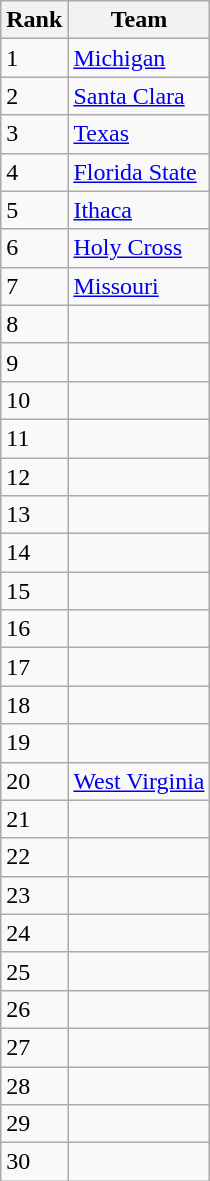<table class=wikitable>
<tr>
<th>Rank</th>
<th>Team</th>
</tr>
<tr>
<td>1</td>
<td><a href='#'>Michigan</a></td>
</tr>
<tr>
<td>2</td>
<td><a href='#'>Santa Clara</a></td>
</tr>
<tr>
<td>3</td>
<td><a href='#'>Texas</a></td>
</tr>
<tr>
<td>4</td>
<td><a href='#'>Florida State</a></td>
</tr>
<tr>
<td>5</td>
<td><a href='#'>Ithaca</a></td>
</tr>
<tr>
<td>6</td>
<td><a href='#'>Holy Cross</a></td>
</tr>
<tr>
<td>7</td>
<td><a href='#'>Missouri</a></td>
</tr>
<tr>
<td>8</td>
<td></td>
</tr>
<tr>
<td>9</td>
<td></td>
</tr>
<tr>
<td>10</td>
<td></td>
</tr>
<tr>
<td>11</td>
<td></td>
</tr>
<tr>
<td>12</td>
<td></td>
</tr>
<tr>
<td>13</td>
<td></td>
</tr>
<tr>
<td>14</td>
<td></td>
</tr>
<tr>
<td>15</td>
<td></td>
</tr>
<tr>
<td>16</td>
<td></td>
</tr>
<tr>
<td>17</td>
<td></td>
</tr>
<tr>
<td>18</td>
<td></td>
</tr>
<tr>
<td>19</td>
<td></td>
</tr>
<tr>
<td>20</td>
<td><a href='#'>West Virginia</a></td>
</tr>
<tr>
<td>21</td>
<td></td>
</tr>
<tr>
<td>22</td>
<td></td>
</tr>
<tr>
<td>23</td>
<td></td>
</tr>
<tr>
<td>24</td>
<td></td>
</tr>
<tr>
<td>25</td>
<td></td>
</tr>
<tr>
<td>26</td>
<td></td>
</tr>
<tr>
<td>27</td>
<td></td>
</tr>
<tr>
<td>28</td>
<td></td>
</tr>
<tr>
<td>29</td>
<td></td>
</tr>
<tr>
<td>30</td>
<td></td>
</tr>
</table>
